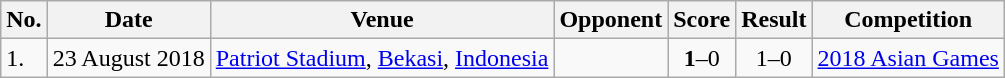<table class="wikitable">
<tr>
<th>No.</th>
<th>Date</th>
<th>Venue</th>
<th>Opponent</th>
<th>Score</th>
<th>Result</th>
<th>Competition</th>
</tr>
<tr>
<td>1.</td>
<td>23 August 2018</td>
<td><a href='#'>Patriot Stadium</a>, <a href='#'>Bekasi</a>, <a href='#'>Indonesia</a></td>
<td></td>
<td align=center><strong>1</strong>–0</td>
<td align=center>1–0</td>
<td><a href='#'>2018 Asian Games</a></td>
</tr>
</table>
